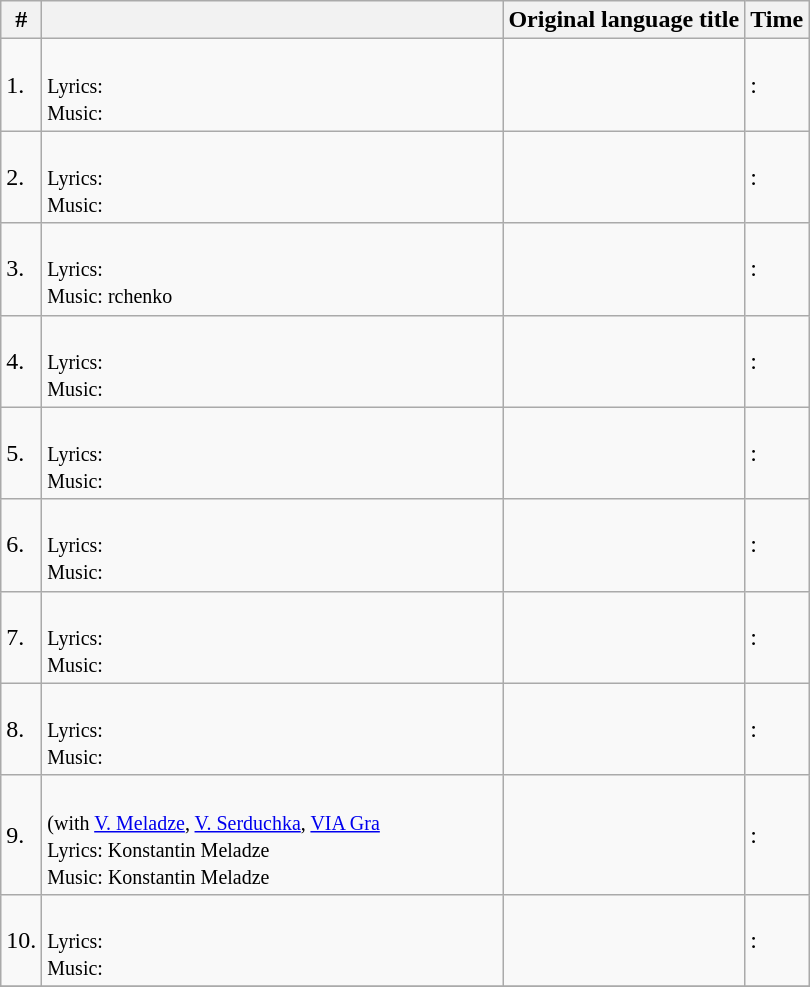<table class="wikitable">
<tr>
<th>#</th>
<th width="300"></th>
<th>Original language title</th>
<th>Time</th>
</tr>
<tr>
<td>1.</td>
<td><br><small>Lyrics:</small> <br><small>Music:</small></td>
<td></td>
<td>:</td>
</tr>
<tr>
<td>2.</td>
<td><br><small>Lyrics:</small> <br><small>Music:</small></td>
<td></td>
<td>:</td>
</tr>
<tr>
<td>3.</td>
<td><br><small>Lyrics:</small> <br><small>Music: rchenko</small></td>
<td></td>
<td>:</td>
</tr>
<tr>
<td>4.</td>
<td><br><small>Lyrics:</small> <br><small>Music:</small></td>
<td></td>
<td>:</td>
</tr>
<tr>
<td>5.</td>
<td><br><small>Lyrics:</small> <br><small>Music:</small></td>
<td></td>
<td>:</td>
</tr>
<tr>
<td>6.</td>
<td><br><small>Lyrics:</small> <br><small>Music:</small></td>
<td></td>
<td>:</td>
</tr>
<tr>
<td>7.</td>
<td><br><small>Lyrics:</small> <br><small>Music:</small></td>
<td></td>
<td>:</td>
</tr>
<tr>
<td>8.</td>
<td><br><small>Lyrics:</small> <br><small>Music:</small></td>
<td></td>
<td>:</td>
</tr>
<tr>
<td>9.</td>
<td><br><small>(with <a href='#'>V. Meladze</a>, <a href='#'>V. Serduchka</a>, <a href='#'>VIA Gra</a></small> <br><small>Lyrics: Konstantin Meladze</small> <br><small>Music: Konstantin Meladze</small></td>
<td></td>
<td>:</td>
</tr>
<tr>
<td>10.</td>
<td><br><small>Lyrics:</small> <br><small>Music:</small></td>
<td></td>
<td>:</td>
</tr>
<tr>
</tr>
</table>
